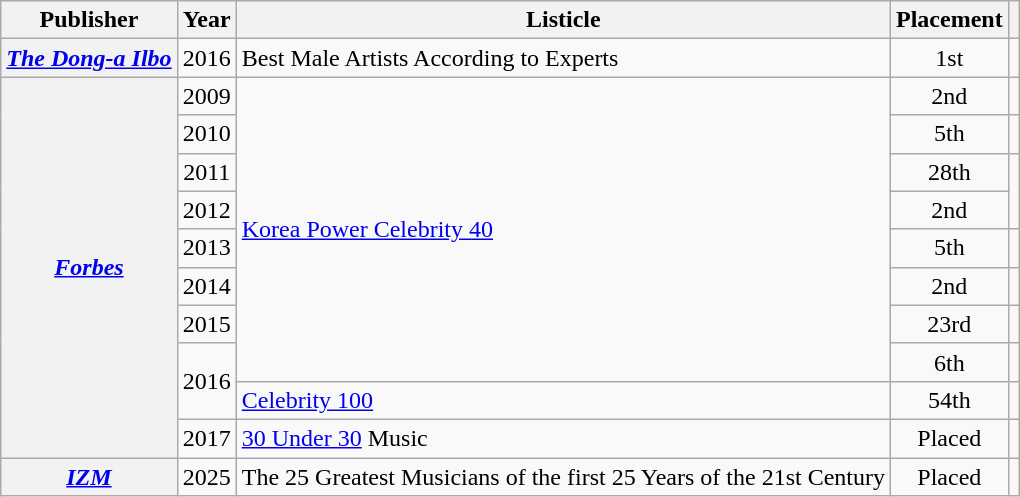<table class="wikitable plainrowheaders sortable" style="margin-right: 0;">
<tr>
<th scope="col">Publisher</th>
<th scope="col">Year</th>
<th scope="col">Listicle</th>
<th scope="col">Placement</th>
<th scope="col" class="unsortable"></th>
</tr>
<tr>
<th scope="row"><em><a href='#'>The Dong-a Ilbo</a></em></th>
<td style="text-align:center;">2016</td>
<td style="text-align:left;">Best Male Artists According to Experts</td>
<td align="center">1st</td>
<td></td>
</tr>
<tr>
<th scope="row" rowspan="10"><em><a href='#'>Forbes</a></em></th>
<td style="text-align:center;">2009</td>
<td rowspan="8"><a href='#'>Korea Power Celebrity 40</a></td>
<td align="center">2nd</td>
<td></td>
</tr>
<tr>
<td style="text-align:center;">2010</td>
<td align="center">5th</td>
<td></td>
</tr>
<tr>
<td style="text-align:center;">2011</td>
<td align="center">28th</td>
<td rowspan="2"></td>
</tr>
<tr>
<td style="text-align:center;">2012</td>
<td align="center">2nd</td>
</tr>
<tr>
<td style="text-align:center;">2013</td>
<td align="center">5th</td>
<td></td>
</tr>
<tr>
<td style="text-align:center;">2014</td>
<td align="center">2nd</td>
<td></td>
</tr>
<tr>
<td style="text-align:center;">2015</td>
<td align="center">23rd</td>
<td></td>
</tr>
<tr>
<td style="text-align:center;" rowspan="2">2016</td>
<td align="center">6th</td>
<td></td>
</tr>
<tr>
<td><a href='#'>Celebrity 100</a></td>
<td align="center">54th</td>
<td></td>
</tr>
<tr>
<td style="text-align:center;">2017</td>
<td><a href='#'>30 Under 30</a> Music</td>
<td align="center">Placed</td>
<td></td>
</tr>
<tr>
<th scope="row"><em><a href='#'>IZM</a></em></th>
<td style="text-align:center;">2025</td>
<td style="text-align:center;">The 25 Greatest Musicians of the first 25 Years of the 21st Century</td>
<td style="text-align:center;">Placed</td>
<td></td>
</tr>
</table>
